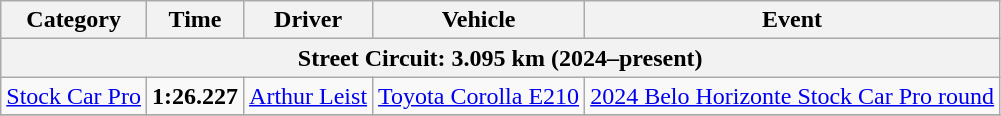<table class="wikitable">
<tr>
<th>Category</th>
<th>Time</th>
<th>Driver</th>
<th>Vehicle</th>
<th>Event</th>
</tr>
<tr>
<th colspan=5>Street Circuit: 3.095 km (2024–present)</th>
</tr>
<tr>
<td><a href='#'>Stock Car Pro</a></td>
<td><strong>1:26.227</strong></td>
<td><a href='#'>Arthur Leist</a></td>
<td><a href='#'>Toyota Corolla E210</a></td>
<td><a href='#'>2024 Belo Horizonte Stock Car Pro round</a></td>
</tr>
<tr>
</tr>
</table>
